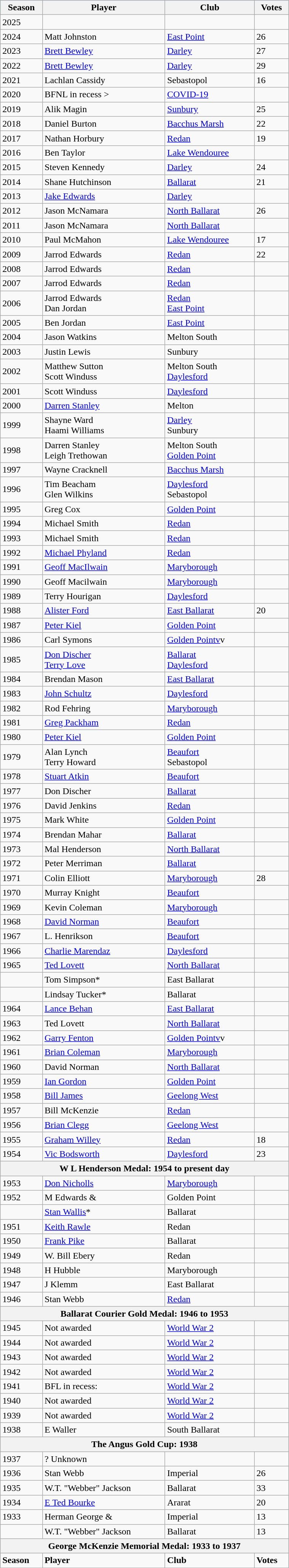<table class="wikitable" style="width:40%;">
<tr style="background:#87cefa;">
<th>Season</th>
<th>Player</th>
<th>Club</th>
<th>Votes</th>
</tr>
<tr>
<td>2025</td>
<td></td>
<td></td>
<td></td>
</tr>
<tr>
<td>2024</td>
<td>Matt Johnston</td>
<td><a href='#'>East Point</a></td>
<td>26</td>
</tr>
<tr>
<td>2023</td>
<td><a href='#'>Brett Bewley</a></td>
<td><a href='#'>Darley</a></td>
<td>27</td>
</tr>
<tr>
<td>2022</td>
<td><a href='#'>Brett Bewley</a></td>
<td><a href='#'>Darley</a></td>
<td>29</td>
</tr>
<tr>
<td>2021</td>
<td>Lachlan Cassidy</td>
<td>Sebastopol</td>
<td>16</td>
</tr>
<tr>
<td>2020</td>
<td>BFNL in recess ></td>
<td><a href='#'>COVID-19</a></td>
<td></td>
</tr>
<tr>
<td>2019</td>
<td>Alik Magin</td>
<td><a href='#'>Sunbury</a></td>
<td>25</td>
</tr>
<tr>
<td>2018</td>
<td>Daniel Burton</td>
<td><a href='#'>Bacchus Marsh</a></td>
<td>22</td>
</tr>
<tr>
<td>2017</td>
<td>Nathan Horbury</td>
<td><a href='#'>Redan</a></td>
<td>19</td>
</tr>
<tr>
<td>2016</td>
<td>Ben Taylor</td>
<td><a href='#'>Lake Wendouree</a></td>
<td></td>
</tr>
<tr>
<td>2015</td>
<td>Steven Kennedy</td>
<td><a href='#'>Darley</a></td>
<td>24</td>
</tr>
<tr>
<td>2014</td>
<td>Shane Hutchinson</td>
<td><a href='#'>Ballarat</a></td>
<td>21</td>
</tr>
<tr>
<td>2013</td>
<td><a href='#'>Jake Edwards</a></td>
<td><a href='#'>Darley</a></td>
<td></td>
</tr>
<tr>
<td>2012</td>
<td>Jason McNamara</td>
<td><a href='#'>North Ballarat</a></td>
<td>26</td>
</tr>
<tr>
<td>2011</td>
<td>Jason McNamara</td>
<td><a href='#'>North Ballarat</a></td>
<td></td>
</tr>
<tr>
<td>2010</td>
<td>Paul McMahon</td>
<td><a href='#'>Lake Wendouree</a></td>
<td>17</td>
</tr>
<tr>
<td>2009</td>
<td>Jarrod Edwards</td>
<td><a href='#'>Redan</a></td>
<td>22</td>
</tr>
<tr>
<td>2008</td>
<td>Jarrod Edwards</td>
<td><a href='#'>Redan</a></td>
<td></td>
</tr>
<tr>
<td>2007</td>
<td>Jarrod Edwards</td>
<td><a href='#'>Redan</a></td>
<td></td>
</tr>
<tr>
<td>2006</td>
<td>Jarrod Edwards <br> Dan Jordan</td>
<td><a href='#'>Redan</a> <br> <a href='#'>East Point</a></td>
<td></td>
</tr>
<tr>
<td>2005</td>
<td>Ben Jordan</td>
<td><a href='#'>East Point</a></td>
<td></td>
</tr>
<tr>
<td>2004</td>
<td>Jason Watkins</td>
<td>Melton South</td>
<td></td>
</tr>
<tr>
<td>2003</td>
<td>Justin Lewis</td>
<td>Sunbury</td>
<td></td>
</tr>
<tr>
<td>2002</td>
<td>Matthew Sutton <br> Scott Winduss</td>
<td>Melton South <br> <a href='#'>Daylesford</a></td>
<td></td>
</tr>
<tr>
<td>2001</td>
<td>Scott Winduss</td>
<td><a href='#'>Daylesford</a></td>
<td></td>
</tr>
<tr>
<td>2000</td>
<td><a href='#'>Darren Stanley</a></td>
<td>Melton</td>
<td></td>
</tr>
<tr>
<td>1999</td>
<td>Shayne Ward <br> Haami Williams</td>
<td><a href='#'>Darley</a> <br> Sunbury</td>
<td></td>
</tr>
<tr>
<td>1998</td>
<td>Darren Stanley <br> Leigh Trethowan</td>
<td>Melton South <br> <a href='#'>Golden Point</a></td>
<td></td>
</tr>
<tr>
<td>1997</td>
<td>Wayne Cracknell</td>
<td><a href='#'>Bacchus Marsh</a></td>
<td></td>
</tr>
<tr>
<td>1996</td>
<td>Tim Beacham <br> Glen Wilkins</td>
<td><a href='#'>Daylesford</a> <br> Sebastopol</td>
<td></td>
</tr>
<tr>
<td>1995</td>
<td>Greg Cox</td>
<td><a href='#'>Golden Point</a></td>
<td></td>
</tr>
<tr>
<td>1994</td>
<td>Michael Smith</td>
<td><a href='#'>Redan</a></td>
<td></td>
</tr>
<tr>
<td>1993</td>
<td>Michael Smith</td>
<td><a href='#'>Redan</a></td>
<td></td>
</tr>
<tr>
<td>1992</td>
<td><a href='#'>Michael Phyland</a></td>
<td><a href='#'>Redan</a></td>
<td></td>
</tr>
<tr>
<td>1991</td>
<td><a href='#'>Geoff MacIlwain</a></td>
<td><a href='#'>Maryborough</a></td>
<td></td>
</tr>
<tr>
<td>1990</td>
<td>Geoff Macilwain</td>
<td><a href='#'>Maryborough</a></td>
<td></td>
</tr>
<tr>
<td>1989</td>
<td>Terry Hourigan</td>
<td><a href='#'>Daylesford</a></td>
<td></td>
</tr>
<tr>
<td>1988</td>
<td><a href='#'>Alister Ford</a></td>
<td><a href='#'>East Ballarat</a></td>
<td>20</td>
</tr>
<tr>
<td>1987</td>
<td><a href='#'>Peter Kiel</a></td>
<td><a href='#'>Golden Point</a></td>
<td></td>
</tr>
<tr>
<td>1986</td>
<td>Carl Symons</td>
<td><a href='#'>Golden Pointv</a>v</td>
</tr>
<tr>
<td>1985</td>
<td><a href='#'>Don Discher</a> <br> <a href='#'>Terry Love</a></td>
<td><a href='#'>Ballarat</a> <br> <a href='#'>Daylesford</a></td>
<td></td>
</tr>
<tr>
<td>1984</td>
<td>Brendan Mason</td>
<td><a href='#'>East Ballarat</a></td>
<td></td>
</tr>
<tr>
<td>1983</td>
<td><a href='#'>John Schultz</a></td>
<td><a href='#'>Daylesford</a></td>
<td></td>
</tr>
<tr>
<td>1982</td>
<td>Rod Fehring</td>
<td><a href='#'>Maryborough</a></td>
<td></td>
</tr>
<tr>
<td>1981</td>
<td><a href='#'>Greg Packham</a></td>
<td><a href='#'>Redan</a></td>
<td></td>
</tr>
<tr>
<td>1980</td>
<td><a href='#'>Peter Kiel</a></td>
<td><a href='#'>Golden Point</a></td>
<td></td>
</tr>
<tr>
<td>1979</td>
<td>Alan Lynch <br> Terry Howard</td>
<td><a href='#'>Beaufort</a> <br> Sebastopol</td>
<td></td>
</tr>
<tr>
<td>1978</td>
<td><a href='#'>Stuart Atkin</a></td>
<td><a href='#'>Beaufort</a></td>
<td></td>
</tr>
<tr>
<td>1977</td>
<td>Don Discher</td>
<td><a href='#'>Ballarat</a></td>
<td></td>
</tr>
<tr>
<td>1976</td>
<td>David Jenkins</td>
<td><a href='#'>Redan</a></td>
<td></td>
</tr>
<tr>
<td>1975</td>
<td>Mark White</td>
<td><a href='#'>Golden Point</a></td>
<td></td>
</tr>
<tr>
<td>1974</td>
<td>Brendan Mahar</td>
<td><a href='#'>Ballarat</a></td>
<td></td>
</tr>
<tr>
<td>1973</td>
<td>Mal Henderson</td>
<td><a href='#'>North Ballarat</a></td>
<td></td>
</tr>
<tr>
<td>1972</td>
<td>Peter Merriman</td>
<td><a href='#'>Ballarat</a></td>
<td></td>
</tr>
<tr>
<td>1971</td>
<td>Colin Elliott</td>
<td><a href='#'>Maryborough</a></td>
<td>28</td>
</tr>
<tr>
<td>1970</td>
<td>Murray Knight</td>
<td><a href='#'>Beaufort</a></td>
<td></td>
</tr>
<tr>
<td>1969</td>
<td>Kevin Coleman</td>
<td><a href='#'>Maryborough</a></td>
<td></td>
</tr>
<tr>
<td>1968</td>
<td><a href='#'>David Norman</a></td>
<td><a href='#'>Beaufort</a></td>
<td></td>
</tr>
<tr>
<td>1967</td>
<td>L. Henrikson</td>
<td><a href='#'>Beaufort</a></td>
<td></td>
</tr>
<tr>
<td>1966</td>
<td><a href='#'>Charlie Marendaz</a></td>
<td><a href='#'>Daylesford</a></td>
<td></td>
</tr>
<tr>
<td>1965</td>
<td><a href='#'>Ted Lovett</a></td>
<td><a href='#'>North Ballarat</a></td>
<td></td>
</tr>
<tr>
<td></td>
<td>Tom Simpson*</td>
<td>East Ballarat</td>
<td></td>
</tr>
<tr>
<td></td>
<td>Lindsay Tucker*</td>
<td>Ballarat</td>
<td></td>
</tr>
<tr>
<td>1964</td>
<td><a href='#'>Lance Behan</a></td>
<td><a href='#'>East Ballarat</a></td>
<td></td>
</tr>
<tr>
<td>1963</td>
<td>Ted Lovett</td>
<td><a href='#'>North Ballarat</a></td>
<td></td>
</tr>
<tr>
<td>1962</td>
<td><a href='#'>Garry Fenton</a></td>
<td><a href='#'>Golden Pointv</a>v</td>
</tr>
<tr>
<td>1961</td>
<td><a href='#'>Brian Coleman</a></td>
<td><a href='#'>Maryborough</a></td>
<td></td>
</tr>
<tr>
<td>1960</td>
<td>David Norman</td>
<td><a href='#'>North Ballarat</a></td>
<td></td>
</tr>
<tr>
<td>1959</td>
<td><a href='#'>Ian Gordon</a></td>
<td><a href='#'>Golden Point</a></td>
<td></td>
</tr>
<tr>
<td>1958</td>
<td><a href='#'>Bill James</a></td>
<td><a href='#'>Geelong West</a></td>
<td></td>
</tr>
<tr>
<td>1957</td>
<td>Bill McKenzie</td>
<td><a href='#'>Redan</a></td>
<td></td>
</tr>
<tr>
<td>1956</td>
<td><a href='#'>Brian Clegg</a></td>
<td><a href='#'>Geelong West</a></td>
<td></td>
</tr>
<tr>
<td>1955</td>
<td><a href='#'>Graham Willey</a></td>
<td><a href='#'>Redan</a></td>
<td>18</td>
</tr>
<tr>
<td>1954</td>
<td><a href='#'>Vic Bodsworth</a></td>
<td><a href='#'>Daylesford</a></td>
<td>23</td>
</tr>
<tr>
<th colspan=10>W L Henderson Medal: 1954 to present day</th>
</tr>
<tr>
<td>1953</td>
<td><a href='#'>Don Nicholls</a></td>
<td><a href='#'>Maryborough</a></td>
<td></td>
</tr>
<tr>
<td>1952</td>
<td>M Edwards &</td>
<td>Golden Point</td>
<td></td>
</tr>
<tr>
<td></td>
<td><a href='#'>Stan Wallis</a>*</td>
<td>Ballarat</td>
<td></td>
</tr>
<tr>
<td>1951</td>
<td><a href='#'>Keith Rawle</a></td>
<td>Redan</td>
<td></td>
</tr>
<tr>
<td>1950</td>
<td><a href='#'>Frank Pike</a></td>
<td>Ballarat</td>
<td></td>
</tr>
<tr>
<td>1949</td>
<td>W. Bill Ebery</td>
<td>Redan</td>
<td></td>
</tr>
<tr>
<td>1948</td>
<td>H Hubble</td>
<td>Maryborough</td>
<td></td>
</tr>
<tr>
<td>1947</td>
<td>J Klemm</td>
<td>East Ballarat</td>
<td></td>
</tr>
<tr>
<td>1946</td>
<td>Stan Webb</td>
<td><a href='#'>Redan</a></td>
<td></td>
</tr>
<tr>
<th colspan=10>Ballarat Courier Gold Medal: 1946 to 1953</th>
</tr>
<tr>
<td>1945</td>
<td>Not awarded</td>
<td><a href='#'>World War 2</a></td>
<td></td>
</tr>
<tr>
<td>1944</td>
<td>Not awarded</td>
<td><a href='#'>World War 2</a></td>
<td></td>
</tr>
<tr>
<td>1943</td>
<td>Not awarded</td>
<td><a href='#'>World War 2</a></td>
<td></td>
</tr>
<tr>
<td>1942</td>
<td>Not awarded</td>
<td><a href='#'>World War 2</a></td>
<td></td>
</tr>
<tr>
<td>1941</td>
<td>BFL in recess:</td>
<td><a href='#'>World War 2</a></td>
<td></td>
</tr>
<tr>
<td>1940</td>
<td>Not awarded</td>
<td><a href='#'>World War 2</a></td>
<td></td>
</tr>
<tr>
<td>1939</td>
<td>Not awarded</td>
<td><a href='#'>World War 2</a></td>
<td></td>
</tr>
<tr>
<td>1938</td>
<td>E Waller</td>
<td>South Ballarat</td>
<td></td>
</tr>
<tr>
<th colspan=10>The Angus Gold Cup: 1938</th>
</tr>
<tr>
<td>1937</td>
<td>? Unknown</td>
<td></td>
<td></td>
</tr>
<tr>
<td>1936</td>
<td>Stan Webb</td>
<td>Imperial</td>
<td>26</td>
</tr>
<tr>
<td>1935</td>
<td>W.T. "Webber" Jackson</td>
<td>Ballarat</td>
<td>33</td>
</tr>
<tr>
<td>1934</td>
<td><a href='#'>E Ted Bourke</a></td>
<td>Ararat</td>
<td>20</td>
</tr>
<tr>
<td>1933</td>
<td>Herman George &</td>
<td>Imperial</td>
<td>13</td>
</tr>
<tr>
<td></td>
<td>W.T. "Webber" Jackson</td>
<td>Ballarat</td>
<td>13</td>
</tr>
<tr>
<th colspan=10>George McKenzie Memorial Medal: 1933 to 1937</th>
</tr>
<tr>
<td><strong>Season</strong></td>
<td><strong>Player</strong></td>
<td><strong>Club</strong></td>
<td><strong>Votes</strong></td>
</tr>
<tr>
</tr>
</table>
